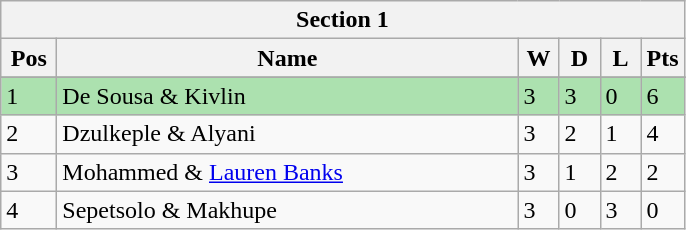<table class="wikitable">
<tr>
<th colspan="6">Section 1</th>
</tr>
<tr>
<th width=30>Pos</th>
<th width=300>Name</th>
<th width=20>W</th>
<th width=20>D</th>
<th width=20>L</th>
<th width=20>Pts</th>
</tr>
<tr>
</tr>
<tr style="background:#ACE1AF;">
<td>1</td>
<td> De Sousa & Kivlin</td>
<td>3</td>
<td>3</td>
<td>0</td>
<td>6</td>
</tr>
<tr>
<td>2</td>
<td> Dzulkeple & Alyani</td>
<td>3</td>
<td>2</td>
<td>1</td>
<td>4</td>
</tr>
<tr>
<td>3</td>
<td> Mohammed &  <a href='#'>Lauren Banks</a></td>
<td>3</td>
<td>1</td>
<td>2</td>
<td>2</td>
</tr>
<tr>
<td>4</td>
<td> Sepetsolo & Makhupe</td>
<td>3</td>
<td>0</td>
<td>3</td>
<td>0</td>
</tr>
</table>
